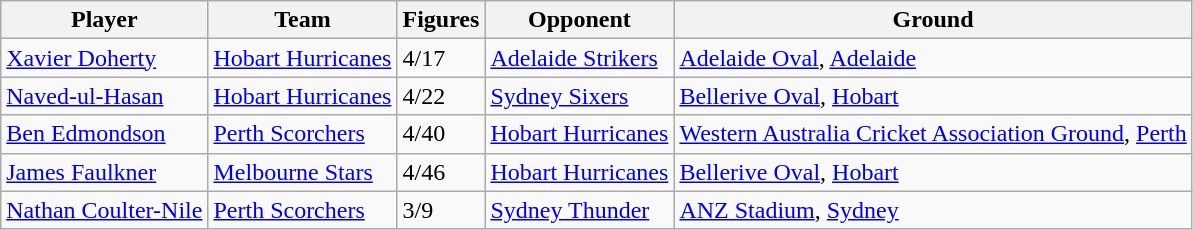<table class="wikitable">
<tr>
<th>Player</th>
<th>Team</th>
<th>Figures</th>
<th>Opponent</th>
<th>Ground</th>
</tr>
<tr>
<td><a href='#'>Xavier Doherty</a></td>
<td><a href='#'>Hobart Hurricanes</a></td>
<td>4/17</td>
<td><a href='#'>Adelaide Strikers</a></td>
<td><a href='#'>Adelaide Oval</a>, <a href='#'>Adelaide</a></td>
</tr>
<tr>
<td><a href='#'>Naved-ul-Hasan</a></td>
<td><a href='#'>Hobart Hurricanes</a></td>
<td>4/22</td>
<td><a href='#'>Sydney Sixers</a></td>
<td><a href='#'>Bellerive Oval</a>, <a href='#'>Hobart</a></td>
</tr>
<tr>
<td><a href='#'>Ben Edmondson</a></td>
<td><a href='#'>Perth Scorchers</a></td>
<td>4/40</td>
<td><a href='#'>Hobart Hurricanes</a></td>
<td><a href='#'>Western Australia Cricket Association Ground</a>, <a href='#'>Perth</a></td>
</tr>
<tr>
<td><a href='#'>James Faulkner</a></td>
<td><a href='#'>Melbourne Stars</a></td>
<td>4/46</td>
<td><a href='#'>Hobart Hurricanes</a></td>
<td><a href='#'>Bellerive Oval</a>, <a href='#'>Hobart</a></td>
</tr>
<tr>
<td><a href='#'>Nathan Coulter-Nile</a></td>
<td><a href='#'>Perth Scorchers</a></td>
<td>3/9</td>
<td><a href='#'>Sydney Thunder</a></td>
<td><a href='#'>ANZ Stadium</a>, <a href='#'>Sydney</a></td>
</tr>
</table>
